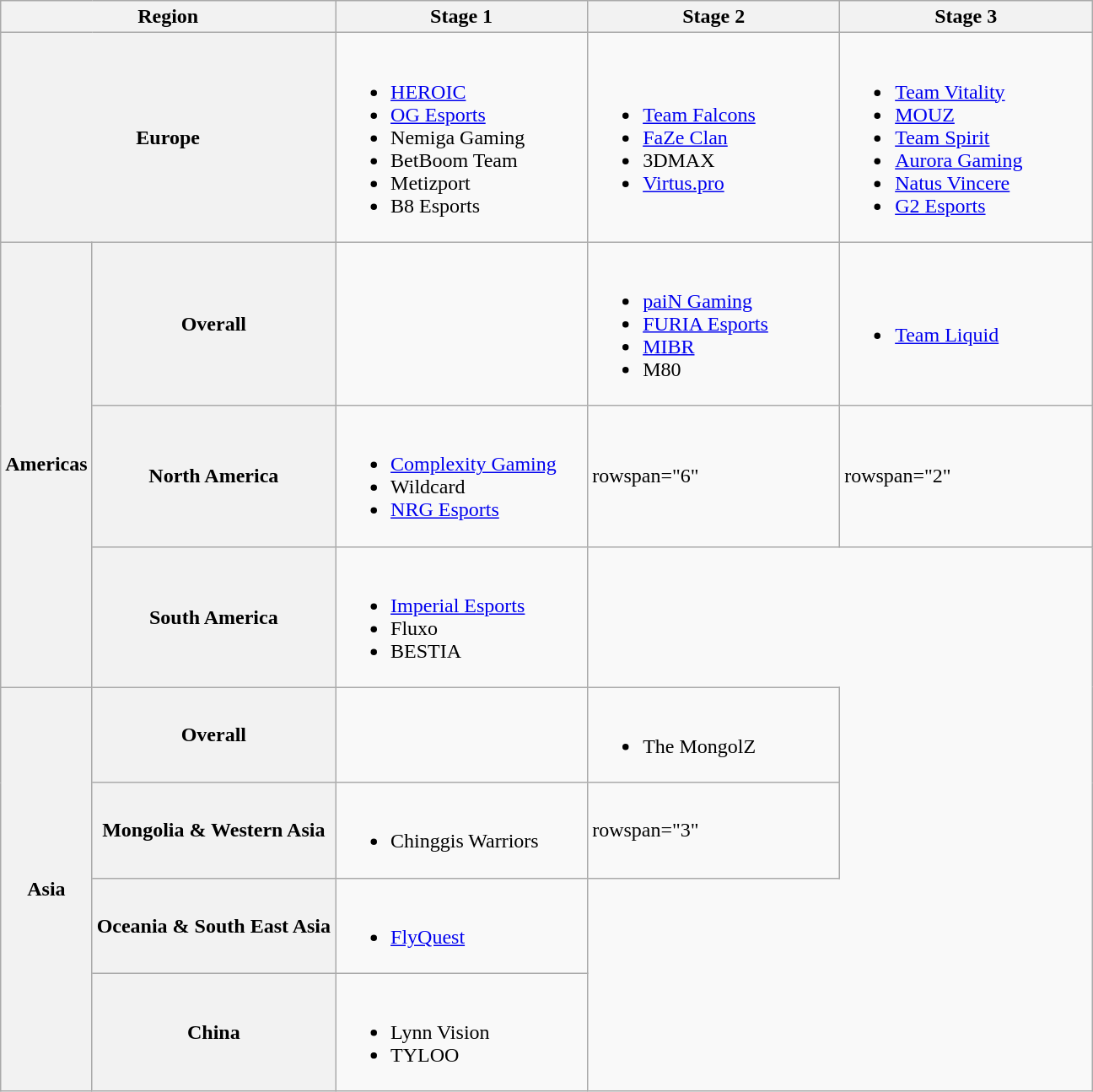<table class="wikitable">
<tr>
<th colspan="2">Region</th>
<th style=width:12em>Stage 1</th>
<th style=width:12em>Stage 2</th>
<th style=width:12em>Stage 3</th>
</tr>
<tr>
<th colspan="2">Europe</th>
<td><br><ul><li><a href='#'>HEROIC</a></li><li><a href='#'>OG Esports</a></li><li>Nemiga Gaming</li><li>BetBoom Team</li><li>Metizport</li><li>B8 Esports</li></ul></td>
<td><br><ul><li><a href='#'>Team Falcons</a></li><li><a href='#'>FaZe Clan</a></li><li>3DMAX</li><li><a href='#'>Virtus.pro</a></li></ul></td>
<td><br><ul><li><a href='#'>Team Vitality</a></li><li><a href='#'>MOUZ</a></li><li><a href='#'>Team Spirit</a></li><li><a href='#'>Aurora Gaming</a></li><li><a href='#'>Natus Vincere</a></li><li><a href='#'>G2 Esports</a></li></ul></td>
</tr>
<tr>
<th rowspan="3">Americas</th>
<th>Overall</th>
<td></td>
<td><br><ul><li><a href='#'>paiN Gaming</a></li><li><a href='#'>FURIA Esports</a></li><li><a href='#'>MIBR</a></li><li>M80</li></ul></td>
<td><br><ul><li><a href='#'>Team Liquid</a></li></ul></td>
</tr>
<tr>
<th>North America</th>
<td><br><ul><li><a href='#'>Complexity Gaming</a></li><li>Wildcard</li><li><a href='#'>NRG Esports</a></li></ul></td>
<td>rowspan="6" </td>
<td>rowspan="2" </td>
</tr>
<tr>
<th>South America</th>
<td><br><ul><li><a href='#'>Imperial Esports</a></li><li>Fluxo</li><li>BESTIA</li></ul></td>
</tr>
<tr>
<th rowspan="4">Asia</th>
<th>Overall</th>
<td></td>
<td><br><ul><li>The MongolZ</li></ul></td>
</tr>
<tr>
<th>Mongolia & Western Asia</th>
<td><br><ul><li>Chinggis Warriors</li></ul></td>
<td>rowspan="3" </td>
</tr>
<tr>
<th>Oceania & South East Asia</th>
<td><br><ul><li><a href='#'>FlyQuest</a></li></ul></td>
</tr>
<tr>
<th>China</th>
<td><br><ul><li>Lynn Vision</li><li>TYLOO</li></ul></td>
</tr>
</table>
